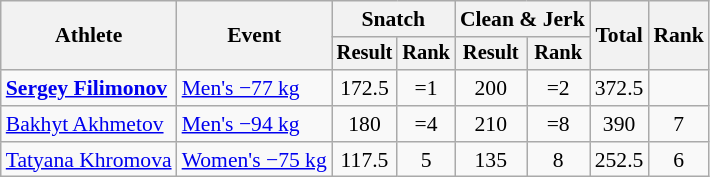<table class="wikitable" style="font-size:90%">
<tr>
<th rowspan="2">Athlete</th>
<th rowspan="2">Event</th>
<th colspan="2">Snatch</th>
<th colspan="2">Clean & Jerk</th>
<th rowspan="2">Total</th>
<th rowspan="2">Rank</th>
</tr>
<tr style="font-size:95%">
<th>Result</th>
<th>Rank</th>
<th>Result</th>
<th>Rank</th>
</tr>
<tr align=center>
<td align=left><strong><a href='#'>Sergey Filimonov</a></strong></td>
<td align=left><a href='#'>Men's −77 kg</a></td>
<td>172.5</td>
<td>=1</td>
<td>200</td>
<td>=2</td>
<td>372.5</td>
<td></td>
</tr>
<tr align=center>
<td align=left><a href='#'>Bakhyt Akhmetov</a></td>
<td align=left><a href='#'>Men's −94 kg</a></td>
<td>180</td>
<td>=4</td>
<td>210</td>
<td>=8</td>
<td>390</td>
<td>7</td>
</tr>
<tr align=center>
<td align=left><a href='#'>Tatyana Khromova</a></td>
<td align=left><a href='#'>Women's −75 kg</a></td>
<td>117.5</td>
<td>5</td>
<td>135</td>
<td>8</td>
<td>252.5</td>
<td>6</td>
</tr>
</table>
